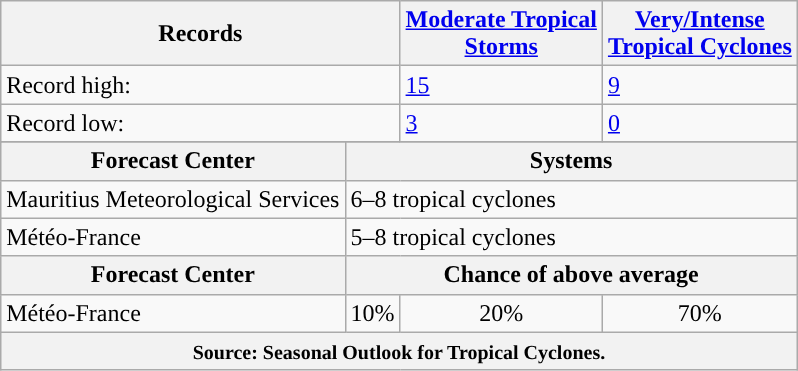<table class="wikitable" align="right" style="margin:0 0 0.5em 1em;">
<tr>
<th colspan=2>Records</th>
<th><a href='#'>Moderate Tropical<br>Storms</a></th>
<th><a href='#'>Very/Intense<br>Tropical Cyclones</a></th>
</tr>
<tr>
<td colspan=2>Record high:</td>
<td><a href='#'>15</a></td>
<td><a href='#'>9</a></td>
</tr>
<tr>
<td colspan=2>Record low:</td>
<td><a href='#'>3</a></td>
<td><a href='#'>0</a></td>
</tr>
<tr>
</tr>
<tr>
<th>Forecast Center</th>
<th colspan="3">Systems</th>
</tr>
<tr>
<td>Mauritius Meteorological Services</td>
<td colspan="4">6–8 tropical cyclones</td>
</tr>
<tr>
<td>Météo-France</td>
<td colspan="4">5–8 tropical cyclones</td>
</tr>
<tr>
<th>Forecast Center</th>
<th colspan="3">Chance of above average</th>
</tr>
<tr>
<td>Météo-France</td>
<td style="text-align:center;">10%</td>
<td style="text-align:center;">20%</td>
<td style="text-align:center;">70%</td>
</tr>
<tr>
<th colspan="5"><small>Source: Seasonal Outlook for Tropical Cyclones.</small></th>
</tr>
</table>
